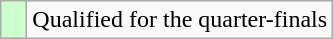<table class="wikitable">
<tr>
<td width=10px bgcolor="#ccffcc"></td>
<td>Qualified for the quarter-finals</td>
</tr>
</table>
